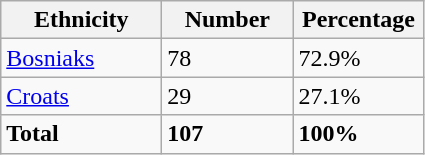<table class="wikitable">
<tr>
<th width="100px">Ethnicity</th>
<th width="80px">Number</th>
<th width="80px">Percentage</th>
</tr>
<tr>
<td><a href='#'>Bosniaks</a></td>
<td>78</td>
<td>72.9%</td>
</tr>
<tr>
<td><a href='#'>Croats</a></td>
<td>29</td>
<td>27.1%</td>
</tr>
<tr>
<td><strong>Total</strong></td>
<td><strong>107</strong></td>
<td><strong>100%</strong></td>
</tr>
</table>
